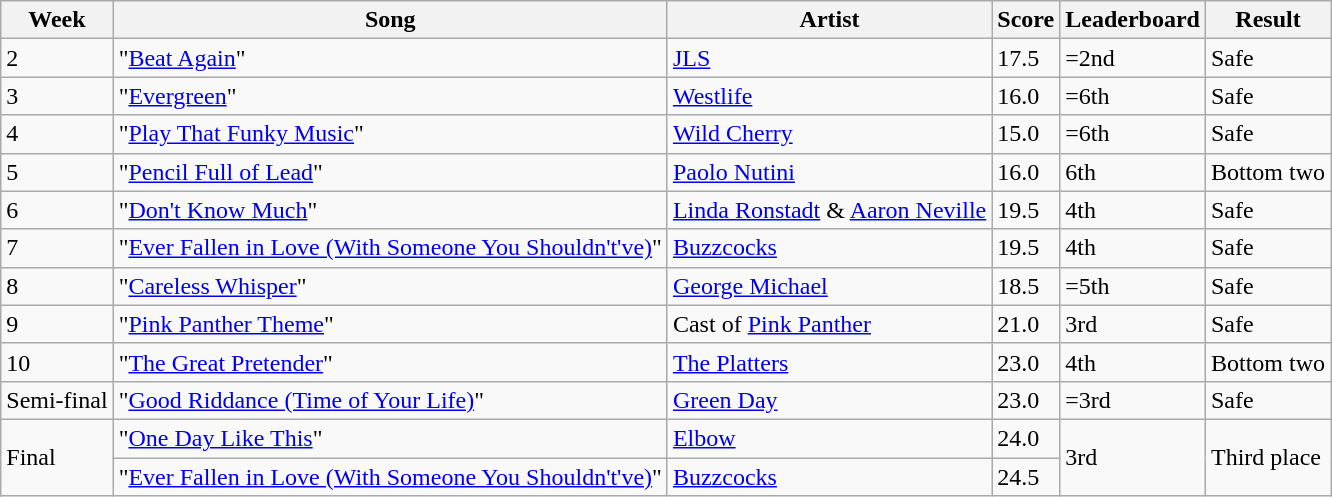<table class="wikitable" style="text-align=left">
<tr>
<th>Week</th>
<th>Song</th>
<th>Artist</th>
<th>Score</th>
<th>Leaderboard</th>
<th>Result</th>
</tr>
<tr>
<td>2</td>
<td>"<a href='#'>Beat Again</a>"</td>
<td><a href='#'>JLS</a></td>
<td>17.5</td>
<td>=2nd</td>
<td>Safe</td>
</tr>
<tr>
<td>3</td>
<td>"<a href='#'>Evergreen</a>"</td>
<td><a href='#'>Westlife</a></td>
<td>16.0</td>
<td>=6th</td>
<td>Safe</td>
</tr>
<tr>
<td>4</td>
<td>"<a href='#'>Play That Funky Music</a>"</td>
<td><a href='#'>Wild Cherry</a></td>
<td>15.0</td>
<td>=6th</td>
<td>Safe</td>
</tr>
<tr>
<td>5</td>
<td>"<a href='#'>Pencil Full of Lead</a>"</td>
<td><a href='#'>Paolo Nutini</a></td>
<td>16.0</td>
<td>6th</td>
<td>Bottom two</td>
</tr>
<tr>
<td>6</td>
<td>"<a href='#'>Don't Know Much</a>"</td>
<td><a href='#'>Linda Ronstadt</a> & <a href='#'>Aaron Neville</a></td>
<td>19.5</td>
<td>4th</td>
<td>Safe</td>
</tr>
<tr>
<td>7</td>
<td>"<a href='#'>Ever Fallen in Love (With Someone You Shouldn't've)</a>"</td>
<td><a href='#'>Buzzcocks</a></td>
<td>19.5</td>
<td>4th</td>
<td>Safe</td>
</tr>
<tr>
<td>8</td>
<td>"<a href='#'>Careless Whisper</a>"</td>
<td><a href='#'>George Michael</a></td>
<td>18.5</td>
<td>=5th</td>
<td>Safe</td>
</tr>
<tr>
<td>9</td>
<td>"<a href='#'>Pink Panther Theme</a>"</td>
<td>Cast of <a href='#'>Pink Panther</a></td>
<td>21.0</td>
<td>3rd</td>
<td>Safe</td>
</tr>
<tr>
<td>10</td>
<td>"<a href='#'>The Great Pretender</a>"</td>
<td><a href='#'>The Platters</a></td>
<td>23.0</td>
<td>4th</td>
<td>Bottom two</td>
</tr>
<tr>
<td>Semi-final</td>
<td>"<a href='#'>Good Riddance (Time of Your Life)</a>"</td>
<td><a href='#'>Green Day</a></td>
<td>23.0</td>
<td>=3rd</td>
<td>Safe</td>
</tr>
<tr>
<td rowspan=2>Final</td>
<td>"<a href='#'>One Day Like This</a>"</td>
<td><a href='#'>Elbow</a></td>
<td>24.0</td>
<td rowspan=2>3rd</td>
<td rowspan=2>Third place</td>
</tr>
<tr>
<td>"<a href='#'>Ever Fallen in Love (With Someone You Shouldn't've)</a>"</td>
<td><a href='#'>Buzzcocks</a></td>
<td>24.5</td>
</tr>
</table>
